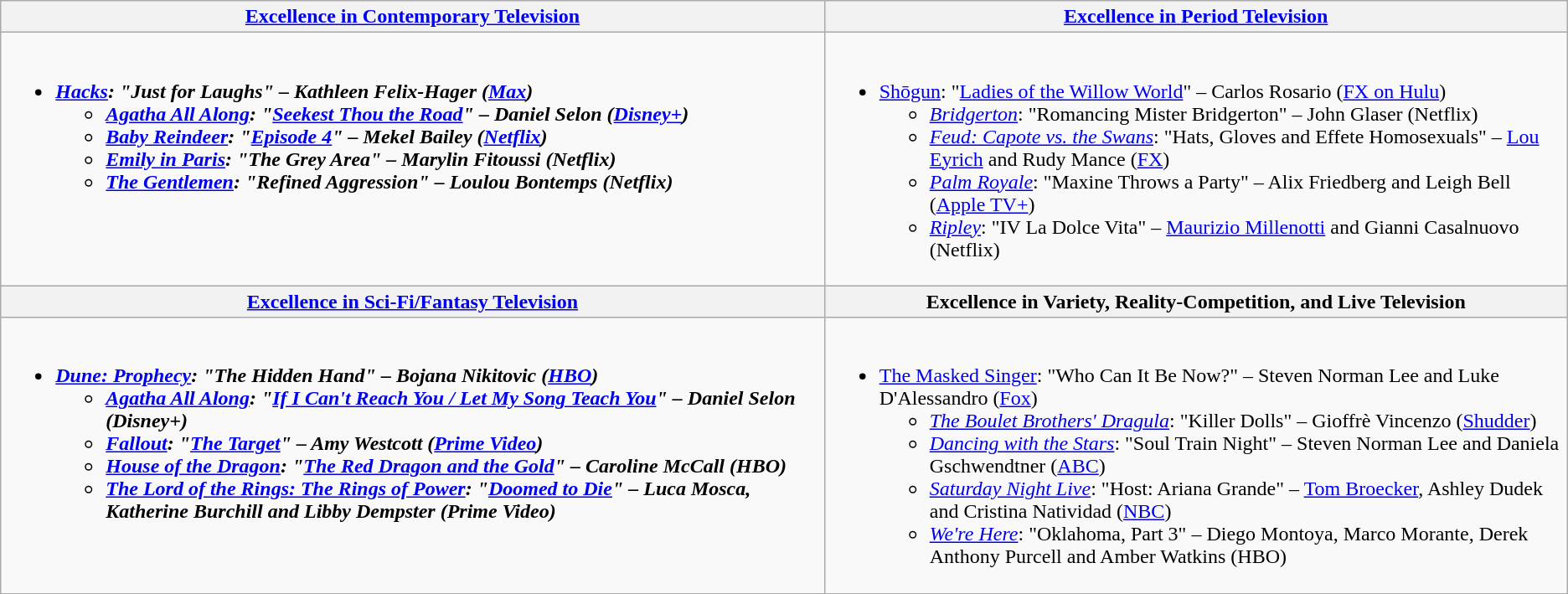<table class="wikitable" style="width=100%">
<tr>
<th style="width=50%"><a href='#'>Excellence in Contemporary Television</a></th>
<th style="width=50%"><a href='#'>Excellence in Period Television</a></th>
</tr>
<tr>
<td valign="top"><br><ul><li><strong><em><a href='#'>Hacks</a><em>: "Just for Laughs" – Kathleen Felix-Hager (<a href='#'>Max</a>)<strong><ul><li></em><a href='#'>Agatha All Along</a><em>: "<a href='#'>Seekest Thou the Road</a>" – Daniel Selon (<a href='#'>Disney+</a>)</li><li></em><a href='#'>Baby Reindeer</a><em>: "<a href='#'>Episode 4</a>" – Mekel Bailey (<a href='#'>Netflix</a>)</li><li></em><a href='#'>Emily in Paris</a><em>: "The Grey Area" – Marylin Fitoussi (Netflix)</li><li></em><a href='#'>The Gentlemen</a><em>: "Refined Aggression" – Loulou Bontemps (Netflix)</li></ul></li></ul></td>
<td valign="top"><br><ul><li></em></strong><a href='#'>Shōgun</a></em>: "<a href='#'>Ladies of the Willow World</a>" – Carlos Rosario (<a href='#'>FX on Hulu</a>)</strong><ul><li><em><a href='#'>Bridgerton</a></em>: "Romancing Mister Bridgerton" – John Glaser (Netflix)</li><li><em><a href='#'>Feud: Capote vs. the Swans</a></em>: "Hats, Gloves and Effete Homosexuals" – <a href='#'>Lou Eyrich</a> and Rudy Mance (<a href='#'>FX</a>)</li><li><em><a href='#'>Palm Royale</a></em>: "Maxine Throws a Party" – Alix Friedberg and Leigh Bell (<a href='#'>Apple TV+</a>)</li><li><em><a href='#'>Ripley</a></em>: "IV La Dolce Vita" – <a href='#'>Maurizio Millenotti</a> and Gianni Casalnuovo (Netflix)</li></ul></li></ul></td>
</tr>
<tr>
<th style="width=50%"><a href='#'>Excellence in Sci-Fi/Fantasy Television</a></th>
<th style="width=50%">Excellence in Variety, Reality-Competition, and Live Television</th>
</tr>
<tr>
<td valign="top"><br><ul><li><strong><em><a href='#'>Dune: Prophecy</a><em>: "The Hidden Hand" – Bojana Nikitovic (<a href='#'>HBO</a>)<strong><ul><li></em><a href='#'>Agatha All Along</a><em>: "<a href='#'>If I Can't Reach You / Let My Song Teach You</a>" – Daniel Selon (Disney+)</li><li></em><a href='#'>Fallout</a><em>: "<a href='#'>The Target</a>" – Amy Westcott (<a href='#'>Prime Video</a>)</li><li></em><a href='#'>House of the Dragon</a><em>: "<a href='#'>The Red Dragon and the Gold</a>" – Caroline McCall (HBO)</li><li></em><a href='#'>The Lord of the Rings: The Rings of Power</a><em>: "<a href='#'>Doomed to Die</a>" – Luca Mosca, Katherine Burchill and Libby Dempster (Prime Video)</li></ul></li></ul></td>
<td valign="top"><br><ul><li></em></strong><a href='#'>The Masked Singer</a></em>: "Who Can It Be Now?" – Steven Norman Lee and Luke D'Alessandro (<a href='#'>Fox</a>)</strong><ul><li><em><a href='#'>The Boulet Brothers' Dragula</a></em>: "Killer Dolls" – Gioffrè Vincenzo (<a href='#'>Shudder</a>)</li><li><em><a href='#'>Dancing with the Stars</a></em>: "Soul Train Night" – Steven Norman Lee and Daniela Gschwendtner (<a href='#'>ABC</a>)</li><li><em><a href='#'>Saturday Night Live</a></em>: "Host: Ariana Grande" – <a href='#'>Tom Broecker</a>, Ashley Dudek and Cristina Natividad (<a href='#'>NBC</a>)</li><li><em><a href='#'>We're Here</a></em>: "Oklahoma, Part 3" – Diego Montoya, Marco Morante, Derek Anthony Purcell and Amber Watkins (HBO)</li></ul></li></ul></td>
</tr>
</table>
